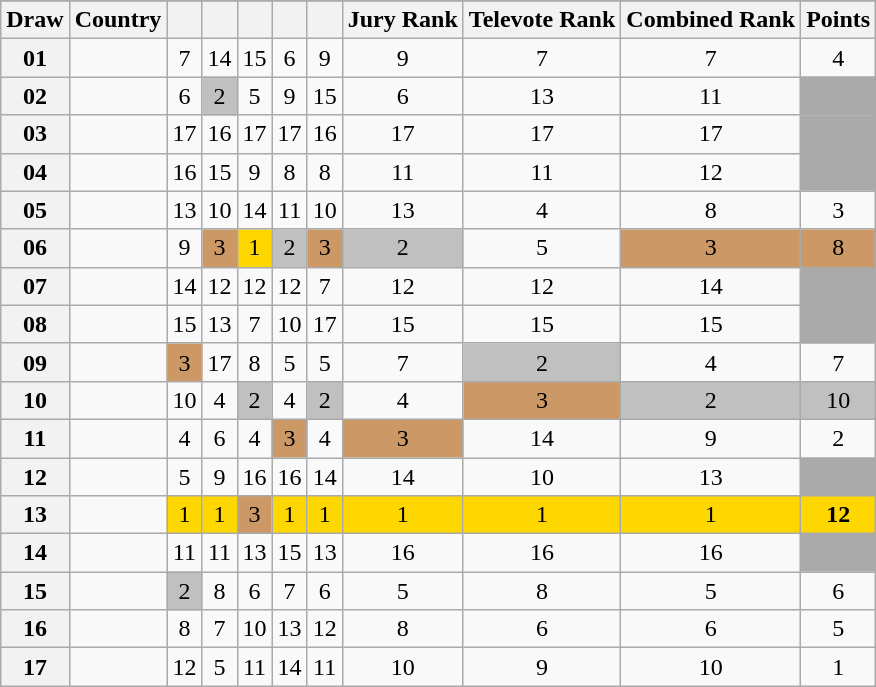<table class="sortable wikitable collapsible plainrowheaders" style="text-align:center;">
<tr>
</tr>
<tr>
<th scope="col">Draw</th>
<th scope="col">Country</th>
<th scope="col"><small></small></th>
<th scope="col"><small></small></th>
<th scope="col"><small></small></th>
<th scope="col"><small></small></th>
<th scope="col"><small></small></th>
<th scope="col">Jury Rank</th>
<th scope="col">Televote Rank</th>
<th scope="col">Combined Rank</th>
<th scope="col">Points</th>
</tr>
<tr>
<th scope="row" style="text-align:center;">01</th>
<td style="text-align:left;"></td>
<td>7</td>
<td>14</td>
<td>15</td>
<td>6</td>
<td>9</td>
<td>9</td>
<td>7</td>
<td>7</td>
<td>4</td>
</tr>
<tr>
<th scope="row" style="text-align:center;">02</th>
<td style="text-align:left;"></td>
<td>6</td>
<td style="background:silver;">2</td>
<td>5</td>
<td>9</td>
<td>15</td>
<td>6</td>
<td>13</td>
<td>11</td>
<td style="background:#AAAAAA;"></td>
</tr>
<tr>
<th scope="row" style="text-align:center;">03</th>
<td style="text-align:left;"></td>
<td>17</td>
<td>16</td>
<td>17</td>
<td>17</td>
<td>16</td>
<td>17</td>
<td>17</td>
<td>17</td>
<td style="background:#AAAAAA;"></td>
</tr>
<tr>
<th scope="row" style="text-align:center;">04</th>
<td style="text-align:left;"></td>
<td>16</td>
<td>15</td>
<td>9</td>
<td>8</td>
<td>8</td>
<td>11</td>
<td>11</td>
<td>12</td>
<td style="background:#AAAAAA;"></td>
</tr>
<tr>
<th scope="row" style="text-align:center;">05</th>
<td style="text-align:left;"></td>
<td>13</td>
<td>10</td>
<td>14</td>
<td>11</td>
<td>10</td>
<td>13</td>
<td>4</td>
<td>8</td>
<td>3</td>
</tr>
<tr>
<th scope="row" style="text-align:center;">06</th>
<td style="text-align:left;"></td>
<td>9</td>
<td style="background:#CC9966;">3</td>
<td style="background:gold;">1</td>
<td style="background:silver;">2</td>
<td style="background:#CC9966;">3</td>
<td style="background:silver;">2</td>
<td>5</td>
<td style="background:#CC9966;">3</td>
<td style="background:#CC9966;">8</td>
</tr>
<tr>
<th scope="row" style="text-align:center;">07</th>
<td style="text-align:left;"></td>
<td>14</td>
<td>12</td>
<td>12</td>
<td>12</td>
<td>7</td>
<td>12</td>
<td>12</td>
<td>14</td>
<td style="background:#AAAAAA;"></td>
</tr>
<tr>
<th scope="row" style="text-align:center;">08</th>
<td style="text-align:left;"></td>
<td>15</td>
<td>13</td>
<td>7</td>
<td>10</td>
<td>17</td>
<td>15</td>
<td>15</td>
<td>15</td>
<td style="background:#AAAAAA;"></td>
</tr>
<tr>
<th scope="row" style="text-align:center;">09</th>
<td style="text-align:left;"></td>
<td style="background:#CC9966;">3</td>
<td>17</td>
<td>8</td>
<td>5</td>
<td>5</td>
<td>7</td>
<td style="background:silver;">2</td>
<td>4</td>
<td>7</td>
</tr>
<tr>
<th scope="row" style="text-align:center;">10</th>
<td style="text-align:left;"></td>
<td>10</td>
<td>4</td>
<td style="background:silver;">2</td>
<td>4</td>
<td style="background:silver;">2</td>
<td>4</td>
<td style="background:#CC9966;">3</td>
<td style="background:silver;">2</td>
<td style="background:silver;">10</td>
</tr>
<tr>
<th scope="row" style="text-align:center;">11</th>
<td style="text-align:left;"></td>
<td>4</td>
<td>6</td>
<td>4</td>
<td style="background:#CC9966;">3</td>
<td>4</td>
<td style="background:#CC9966;">3</td>
<td>14</td>
<td>9</td>
<td>2</td>
</tr>
<tr>
<th scope="row" style="text-align:center;">12</th>
<td style="text-align:left;"></td>
<td>5</td>
<td>9</td>
<td>16</td>
<td>16</td>
<td>14</td>
<td>14</td>
<td>10</td>
<td>13</td>
<td style="background:#AAAAAA;"></td>
</tr>
<tr>
<th scope="row" style="text-align:center;">13</th>
<td style="text-align:left;"></td>
<td style="background:gold;">1</td>
<td style="background:gold;">1</td>
<td style="background:#CC9966;">3</td>
<td style="background:gold;">1</td>
<td style="background:gold;">1</td>
<td style="background:gold;">1</td>
<td style="background:gold;">1</td>
<td style="background:gold;">1</td>
<td style="background:gold;"><strong>12</strong></td>
</tr>
<tr>
<th scope="row" style="text-align:center;">14</th>
<td style="text-align:left;"></td>
<td>11</td>
<td>11</td>
<td>13</td>
<td>15</td>
<td>13</td>
<td>16</td>
<td>16</td>
<td>16</td>
<td style="background:#AAAAAA;"></td>
</tr>
<tr>
<th scope="row" style="text-align:center;">15</th>
<td style="text-align:left;"></td>
<td style="background:silver;">2</td>
<td>8</td>
<td>6</td>
<td>7</td>
<td>6</td>
<td>5</td>
<td>8</td>
<td>5</td>
<td>6</td>
</tr>
<tr>
<th scope="row" style="text-align:center;">16</th>
<td style="text-align:left;"></td>
<td>8</td>
<td>7</td>
<td>10</td>
<td>13</td>
<td>12</td>
<td>8</td>
<td>6</td>
<td>6</td>
<td>5</td>
</tr>
<tr>
<th scope="row" style="text-align:center;">17</th>
<td style="text-align:left;"></td>
<td>12</td>
<td>5</td>
<td>11</td>
<td>14</td>
<td>11</td>
<td>10</td>
<td>9</td>
<td>10</td>
<td>1</td>
</tr>
</table>
